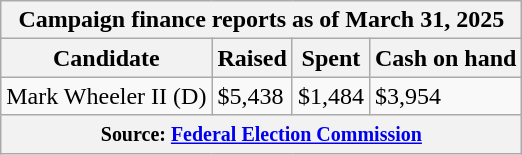<table class="wikitable sortable">
<tr>
<th colspan=4>Campaign finance reports as of March 31, 2025</th>
</tr>
<tr style="text-align:center;">
<th>Candidate</th>
<th>Raised</th>
<th>Spent</th>
<th>Cash on hand</th>
</tr>
<tr>
<td>Mark Wheeler II (D)</td>
<td>$5,438</td>
<td>$1,484</td>
<td>$3,954</td>
</tr>
<tr>
<th colspan="4"><small>Source: <a href='#'>Federal Election Commission</a></small></th>
</tr>
</table>
